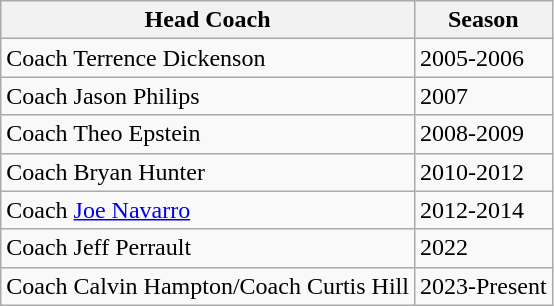<table class="wikitable">
<tr>
<th>Head Coach</th>
<th>Season</th>
</tr>
<tr>
<td>Coach Terrence Dickenson</td>
<td>2005-2006</td>
</tr>
<tr>
<td>Coach Jason Philips</td>
<td>2007</td>
</tr>
<tr>
<td>Coach Theo Epstein</td>
<td>2008-2009</td>
</tr>
<tr>
<td>Coach Bryan Hunter</td>
<td>2010-2012</td>
</tr>
<tr>
<td>Coach <a href='#'>Joe Navarro</a></td>
<td>2012-2014</td>
</tr>
<tr>
<td>Coach Jeff Perrault</td>
<td>2022</td>
</tr>
<tr 2023 Coach Mary Stade Coach Calvin Hampton Coach Curtis Hill>
<td>Coach Calvin Hampton/Coach Curtis Hill</td>
<td>2023-Present</td>
</tr>
</table>
